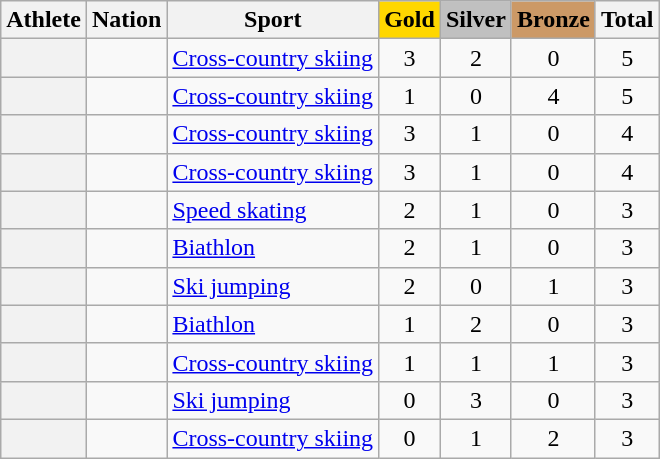<table class="wikitable sortable plainrowheaders" style="text-align:center">
<tr>
<th scope=col>Athlete</th>
<th scope=col>Nation</th>
<th scope=col>Sport</th>
<th scope=col style="background-color: gold">Gold</th>
<th scope=col style="background-color: silver">Silver</th>
<th scope=col style="background-color: #cc9966">Bronze</th>
<th scope=col>Total</th>
</tr>
<tr>
<th scope=row></th>
<td align=left></td>
<td align=left><a href='#'>Cross-country skiing</a></td>
<td>3</td>
<td>2</td>
<td>0</td>
<td>5</td>
</tr>
<tr>
<th scope=row></th>
<td align=left></td>
<td align=left><a href='#'>Cross-country skiing</a></td>
<td>1</td>
<td>0</td>
<td>4</td>
<td>5</td>
</tr>
<tr>
<th scope=row></th>
<td align=left></td>
<td align=left><a href='#'>Cross-country skiing</a></td>
<td>3</td>
<td>1</td>
<td>0</td>
<td>4</td>
</tr>
<tr>
<th scope=row></th>
<td align=left></td>
<td align=left><a href='#'>Cross-country skiing</a></td>
<td>3</td>
<td>1</td>
<td>0</td>
<td>4</td>
</tr>
<tr>
<th scope=row></th>
<td align=left></td>
<td align=left><a href='#'>Speed skating</a></td>
<td>2</td>
<td>1</td>
<td>0</td>
<td>3</td>
</tr>
<tr>
<th scope=row></th>
<td align=left></td>
<td align=left><a href='#'>Biathlon</a></td>
<td>2</td>
<td>1</td>
<td>0</td>
<td>3</td>
</tr>
<tr>
<th scope=row></th>
<td align=left></td>
<td align=left><a href='#'>Ski jumping</a></td>
<td>2</td>
<td>0</td>
<td>1</td>
<td>3</td>
</tr>
<tr>
<th scope=row></th>
<td align=left></td>
<td align=left><a href='#'>Biathlon</a></td>
<td>1</td>
<td>2</td>
<td>0</td>
<td>3</td>
</tr>
<tr>
<th scope=row></th>
<td align=left></td>
<td align=left><a href='#'>Cross-country skiing</a></td>
<td>1</td>
<td>1</td>
<td>1</td>
<td>3</td>
</tr>
<tr>
<th scope=row></th>
<td align=left></td>
<td align=left><a href='#'>Ski jumping</a></td>
<td>0</td>
<td>3</td>
<td>0</td>
<td>3</td>
</tr>
<tr>
<th scope=row></th>
<td align=left></td>
<td align=left><a href='#'>Cross-country skiing</a></td>
<td>0</td>
<td>1</td>
<td>2</td>
<td>3</td>
</tr>
</table>
